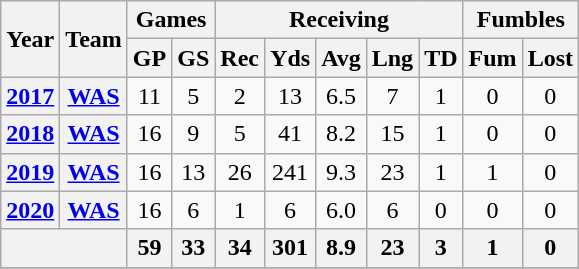<table class="wikitable" style="text-align:center;">
<tr>
<th rowspan="2">Year</th>
<th rowspan="2">Team</th>
<th colspan="2">Games</th>
<th colspan="5">Receiving</th>
<th colspan="2">Fumbles</th>
</tr>
<tr>
<th>GP</th>
<th>GS</th>
<th>Rec</th>
<th>Yds</th>
<th>Avg</th>
<th>Lng</th>
<th>TD</th>
<th>Fum</th>
<th>Lost</th>
</tr>
<tr>
<th><a href='#'>2017</a></th>
<th><a href='#'>WAS</a></th>
<td>11</td>
<td>5</td>
<td>2</td>
<td>13</td>
<td>6.5</td>
<td>7</td>
<td>1</td>
<td>0</td>
<td>0</td>
</tr>
<tr>
<th><a href='#'>2018</a></th>
<th><a href='#'>WAS</a></th>
<td>16</td>
<td>9</td>
<td>5</td>
<td>41</td>
<td>8.2</td>
<td>15</td>
<td>1</td>
<td>0</td>
<td>0</td>
</tr>
<tr>
<th><a href='#'>2019</a></th>
<th><a href='#'>WAS</a></th>
<td>16</td>
<td>13</td>
<td>26</td>
<td>241</td>
<td>9.3</td>
<td>23</td>
<td>1</td>
<td>1</td>
<td>0</td>
</tr>
<tr>
<th><a href='#'>2020</a></th>
<th><a href='#'>WAS</a></th>
<td>16</td>
<td>6</td>
<td>1</td>
<td>6</td>
<td>6.0</td>
<td>6</td>
<td>0</td>
<td>0</td>
<td>0</td>
</tr>
<tr>
<th colspan="2"></th>
<th>59</th>
<th>33</th>
<th>34</th>
<th>301</th>
<th>8.9</th>
<th>23</th>
<th>3</th>
<th>1</th>
<th>0</th>
</tr>
<tr>
</tr>
</table>
